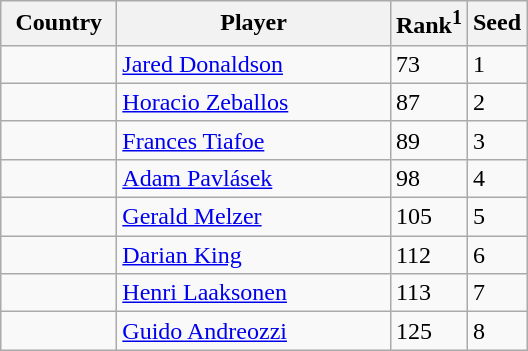<table class="sortable wikitable">
<tr>
<th width="70">Country</th>
<th width="175">Player</th>
<th>Rank<sup>1</sup></th>
<th>Seed</th>
</tr>
<tr>
<td></td>
<td><a href='#'>Jared Donaldson</a></td>
<td>73</td>
<td>1</td>
</tr>
<tr>
<td></td>
<td><a href='#'>Horacio Zeballos</a></td>
<td>87</td>
<td>2</td>
</tr>
<tr>
<td></td>
<td><a href='#'>Frances Tiafoe</a></td>
<td>89</td>
<td>3</td>
</tr>
<tr>
<td></td>
<td><a href='#'>Adam Pavlásek</a></td>
<td>98</td>
<td>4</td>
</tr>
<tr>
<td></td>
<td><a href='#'>Gerald Melzer</a></td>
<td>105</td>
<td>5</td>
</tr>
<tr>
<td></td>
<td><a href='#'>Darian King</a></td>
<td>112</td>
<td>6</td>
</tr>
<tr>
<td></td>
<td><a href='#'>Henri Laaksonen</a></td>
<td>113</td>
<td>7</td>
</tr>
<tr>
<td></td>
<td><a href='#'>Guido Andreozzi</a></td>
<td>125</td>
<td>8</td>
</tr>
</table>
